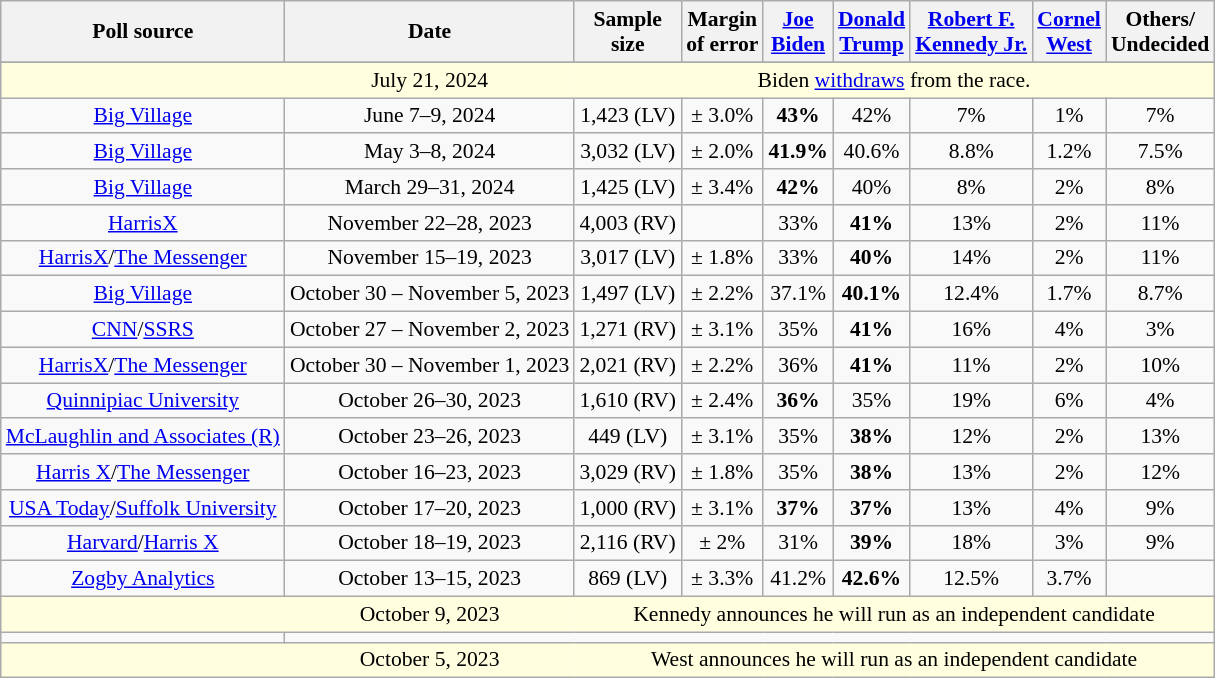<table class="wikitable sortable mw-datatable" style="text-align:center;font-size:90%;line-height:17px">
<tr>
<th>Poll source</th>
<th>Date</th>
<th>Sample<br>size</th>
<th>Margin<br>of error</th>
<th class="unsortable"><a href='#'>Joe<br>Biden</a><br><small></small></th>
<th class="unsortable"><a href='#'>Donald<br>Trump</a><br><small></small></th>
<th class="unsortable"><a href='#'>Robert F.<br>Kennedy Jr.</a><br><small></small></th>
<th class="unsortable"><a href='#'>Cornel<br>West</a><br><small></small></th>
<th class="unsortable">Others/<br>Undecided</th>
</tr>
<tr>
</tr>
<tr style="background:lightyellow;">
<td style="border-right-style:hidden;"></td>
<td style="border-right-style:hidden; " data-sort-value="2024-07-21">July 21, 2024</td>
<td colspan="7">Biden <a href='#'>withdraws</a> from the race.</td>
</tr>
<tr>
<td><a href='#'>Big Village</a></td>
<td>June 7–9, 2024</td>
<td>1,423 (LV)</td>
<td>± 3.0%</td>
<td><strong>43%</strong></td>
<td>42%</td>
<td>7%</td>
<td>1%</td>
<td>7%</td>
</tr>
<tr>
<td><a href='#'>Big Village</a></td>
<td>May 3–8, 2024</td>
<td>3,032 (LV)</td>
<td>± 2.0%</td>
<td><strong>41.9%</strong></td>
<td>40.6%</td>
<td>8.8%</td>
<td>1.2%</td>
<td>7.5%</td>
</tr>
<tr>
<td><a href='#'>Big Village</a></td>
<td>March 29–31, 2024</td>
<td>1,425 (LV)</td>
<td>± 3.4%</td>
<td><strong>42%</strong></td>
<td>40%</td>
<td>8%</td>
<td>2%</td>
<td>8%</td>
</tr>
<tr>
<td><a href='#'>HarrisX</a></td>
<td>November 22–28, 2023</td>
<td>4,003 (RV)</td>
<td></td>
<td>33%</td>
<td><strong>41%</strong></td>
<td>13%</td>
<td>2%</td>
<td>11%</td>
</tr>
<tr>
<td><a href='#'>HarrisX</a>/<a href='#'>The Messenger</a></td>
<td>November 15–19, 2023</td>
<td>3,017 (LV)</td>
<td>± 1.8%</td>
<td>33%</td>
<td><strong>40%</strong></td>
<td>14%</td>
<td>2%</td>
<td>11%</td>
</tr>
<tr>
<td><a href='#'>Big Village</a></td>
<td>October 30 – November 5, 2023</td>
<td>1,497 (LV)</td>
<td>± 2.2%</td>
<td>37.1%</td>
<td><strong>40.1%</strong></td>
<td>12.4%</td>
<td>1.7%</td>
<td>8.7%</td>
</tr>
<tr>
<td><a href='#'>CNN</a>/<a href='#'>SSRS</a></td>
<td>October 27 – November 2, 2023</td>
<td>1,271 (RV)</td>
<td>± 3.1%</td>
<td>35%</td>
<td><strong>41%</strong></td>
<td>16%</td>
<td>4%</td>
<td>3%</td>
</tr>
<tr>
<td><a href='#'>HarrisX</a>/<a href='#'>The Messenger</a></td>
<td data-sort-value="2023-10-30">October 30 – November 1, 2023</td>
<td>2,021 (RV)</td>
<td>± 2.2%</td>
<td>36%</td>
<td><strong>41%</strong></td>
<td>11%</td>
<td>2%</td>
<td>10%</td>
</tr>
<tr>
<td><a href='#'>Quinnipiac University</a></td>
<td>October 26–30, 2023</td>
<td>1,610 (RV)</td>
<td>± 2.4%</td>
<td><strong>36%</strong></td>
<td>35%</td>
<td>19%</td>
<td>6%</td>
<td>4%</td>
</tr>
<tr>
<td><a href='#'>McLaughlin and Associates (R)</a></td>
<td>October 23–26, 2023</td>
<td>449 (LV)</td>
<td>± 3.1%</td>
<td>35%</td>
<td><strong>38%</strong></td>
<td>12%</td>
<td>2%</td>
<td>13%</td>
</tr>
<tr>
<td><a href='#'>Harris X</a>/<a href='#'>The Messenger</a></td>
<td>October 16–23, 2023</td>
<td>3,029 (RV)</td>
<td>± 1.8%</td>
<td>35%</td>
<td><strong>38%</strong></td>
<td>13%</td>
<td>2%</td>
<td>12%</td>
</tr>
<tr>
<td><a href='#'>USA Today</a>/<a href='#'>Suffolk University</a></td>
<td>October 17–20, 2023</td>
<td>1,000 (RV)</td>
<td>± 3.1%</td>
<td><strong>37%</strong></td>
<td><strong>37%</strong></td>
<td>13%</td>
<td>4%</td>
<td>9%</td>
</tr>
<tr>
<td><a href='#'>Harvard</a>/<a href='#'>Harris X</a></td>
<td>October 18–19, 2023</td>
<td>2,116 (RV)</td>
<td>± 2%</td>
<td>31%</td>
<td><strong>39%</strong></td>
<td>18%</td>
<td>3%</td>
<td>9%</td>
</tr>
<tr>
<td><a href='#'>Zogby Analytics</a></td>
<td>October 13–15, 2023</td>
<td>869 (LV)</td>
<td>± 3.3%</td>
<td>41.2%</td>
<td><strong>42.6%</strong></td>
<td>12.5%</td>
<td>3.7%</td>
<td></td>
</tr>
<tr style="background:lightyellow;">
<td style="border-right-style:hidden; background:lightyellow;"></td>
<td style="border-right-style:hidden; " data-sort-value="2023-10-09">October 9, 2023</td>
<td colspan="7">Kennedy announces he will run as an independent candidate</td>
</tr>
<tr>
<td></td>
</tr>
<tr style="background:lightyellow;">
<td style="border-right-style:hidden; background:lightyellow;"></td>
<td style="border-right-style:hidden; " data-sort-value="2023-10-09">October 5, 2023</td>
<td colspan="7">West announces he will run as an independent candidate</td>
</tr>
</table>
